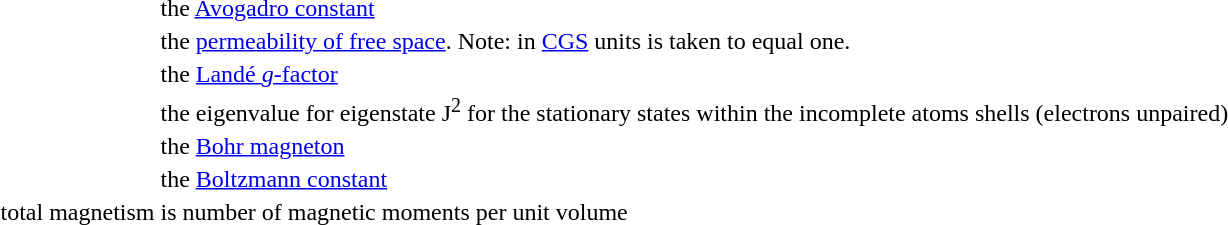<table>
<tr>
<td></td>
<td>the <a href='#'>Avogadro constant</a></td>
</tr>
<tr>
<td></td>
<td>the <a href='#'>permeability of free space</a>. Note: in <a href='#'>CGS</a> units is taken to equal one.</td>
</tr>
<tr>
<td></td>
<td>the <a href='#'>Landé <em>g</em>-factor</a></td>
</tr>
<tr>
<td></td>
<td>the eigenvalue for eigenstate J<sup>2</sup> for the stationary states within the incomplete atoms shells (electrons unpaired)</td>
</tr>
<tr>
<td></td>
<td>the <a href='#'>Bohr magneton</a></td>
</tr>
<tr>
<td></td>
<td>the <a href='#'>Boltzmann constant</a></td>
</tr>
<tr>
<td>total magnetism</td>
<td>is  number of magnetic moments per unit volume</td>
</tr>
</table>
